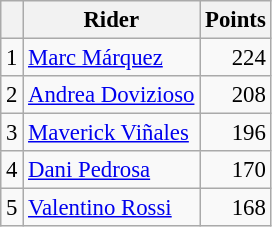<table class="wikitable" style="font-size: 95%;">
<tr>
<th></th>
<th>Rider</th>
<th>Points</th>
</tr>
<tr>
<td align=center>1</td>
<td> <a href='#'>Marc Márquez</a></td>
<td align=right>224</td>
</tr>
<tr>
<td align=center>2</td>
<td> <a href='#'>Andrea Dovizioso</a></td>
<td align=right>208</td>
</tr>
<tr>
<td align=center>3</td>
<td> <a href='#'>Maverick Viñales</a></td>
<td align=right>196</td>
</tr>
<tr>
<td align=center>4</td>
<td> <a href='#'>Dani Pedrosa</a></td>
<td align=right>170</td>
</tr>
<tr>
<td align=center>5</td>
<td> <a href='#'>Valentino Rossi</a></td>
<td align=right>168</td>
</tr>
</table>
